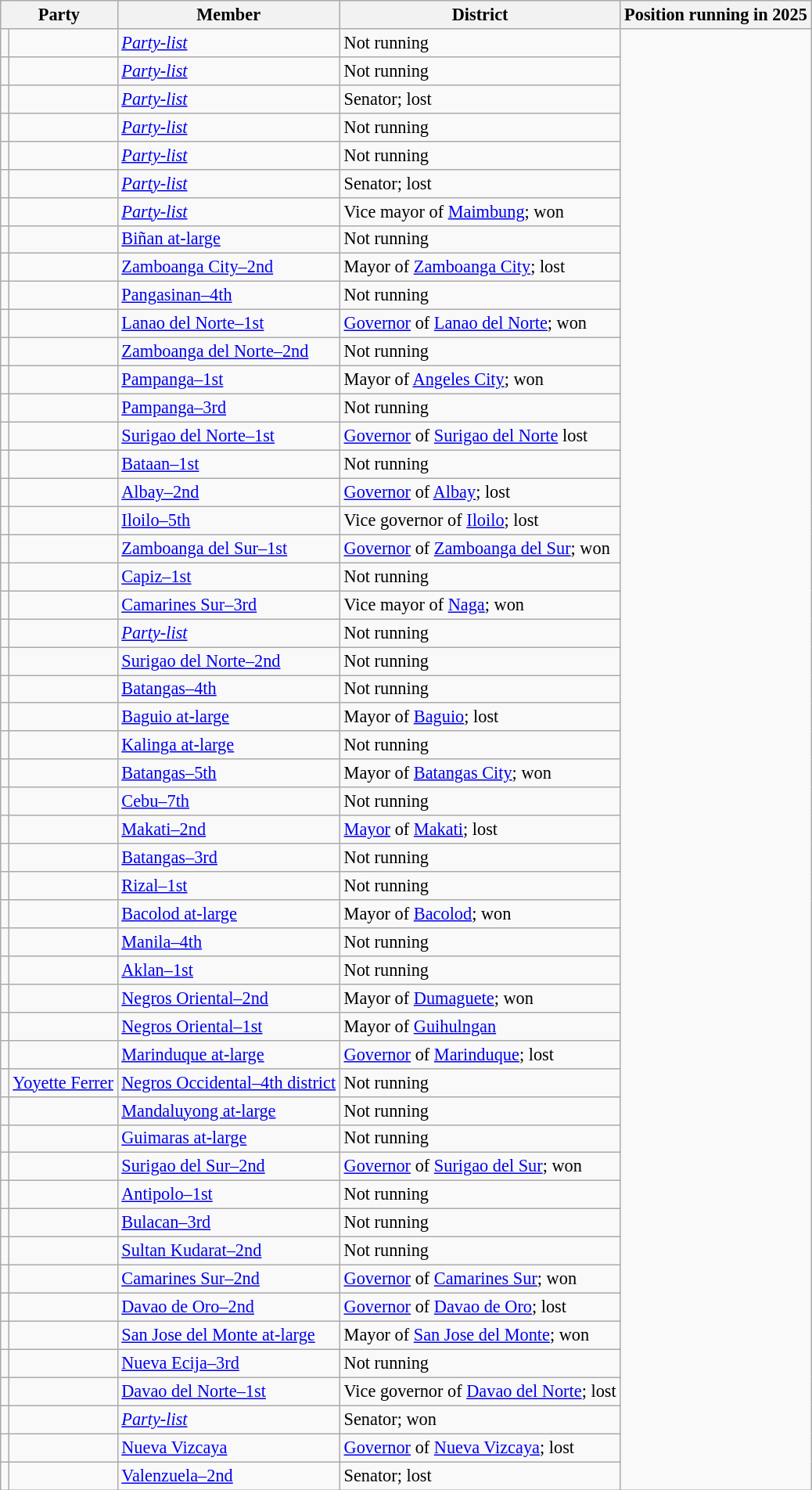<table class="wikitable sortable" style="font-size:93%">
<tr>
<th colspan="2">Party</th>
<th>Member</th>
<th>District</th>
<th>Position running in 2025</th>
</tr>
<tr>
<td></td>
<td></td>
<td><a href='#'><em>Party-list</em></a></td>
<td>Not running</td>
</tr>
<tr>
<td></td>
<td></td>
<td><a href='#'><em>Party-list</em></a></td>
<td>Not running</td>
</tr>
<tr>
<td></td>
<td></td>
<td><a href='#'><em>Party-list</em></a></td>
<td>Senator; lost</td>
</tr>
<tr>
<td></td>
<td></td>
<td><a href='#'><em>Party-list</em></a></td>
<td>Not running</td>
</tr>
<tr>
<td></td>
<td></td>
<td><a href='#'><em>Party-list</em></a></td>
<td>Not running</td>
</tr>
<tr>
<td></td>
<td></td>
<td><a href='#'><em>Party-list</em></a></td>
<td>Senator; lost</td>
</tr>
<tr>
<td></td>
<td></td>
<td><a href='#'><em>Party-list</em></a></td>
<td>Vice mayor of <a href='#'>Maimbung</a>; won</td>
</tr>
<tr>
<td></td>
<td></td>
<td><a href='#'>Biñan at-large</a></td>
<td>Not running</td>
</tr>
<tr>
<td></td>
<td></td>
<td><a href='#'>Zamboanga City–2nd</a></td>
<td>Mayor of <a href='#'>Zamboanga City</a>; lost</td>
</tr>
<tr>
<td></td>
<td></td>
<td><a href='#'>Pangasinan–4th</a></td>
<td>Not running</td>
</tr>
<tr>
<td></td>
<td></td>
<td><a href='#'>Lanao del Norte–1st</a></td>
<td><a href='#'>Governor</a> of <a href='#'>Lanao del Norte</a>; won</td>
</tr>
<tr>
<td></td>
<td></td>
<td><a href='#'>Zamboanga del Norte–2nd</a></td>
<td>Not running</td>
</tr>
<tr>
<td></td>
<td></td>
<td><a href='#'>Pampanga–1st</a></td>
<td>Mayor of <a href='#'>Angeles City</a>; won</td>
</tr>
<tr>
<td></td>
<td></td>
<td><a href='#'>Pampanga–3rd</a></td>
<td>Not running</td>
</tr>
<tr>
<td></td>
<td></td>
<td><a href='#'>Surigao del Norte–1st</a></td>
<td><a href='#'>Governor</a> of <a href='#'>Surigao del Norte</a> lost</td>
</tr>
<tr>
<td></td>
<td></td>
<td><a href='#'>Bataan–1st</a></td>
<td>Not running</td>
</tr>
<tr>
<td></td>
<td></td>
<td><a href='#'>Albay–2nd</a></td>
<td><a href='#'>Governor</a> of <a href='#'>Albay</a>; lost</td>
</tr>
<tr>
<td></td>
<td></td>
<td><a href='#'>Iloilo–5th</a></td>
<td>Vice governor of <a href='#'>Iloilo</a>; lost</td>
</tr>
<tr>
<td></td>
<td></td>
<td><a href='#'>Zamboanga del Sur–1st</a></td>
<td><a href='#'>Governor</a> of <a href='#'>Zamboanga del Sur</a>; won</td>
</tr>
<tr>
<td></td>
<td></td>
<td><a href='#'>Capiz–1st</a></td>
<td>Not running</td>
</tr>
<tr>
<td></td>
<td></td>
<td><a href='#'>Camarines Sur–3rd</a></td>
<td>Vice mayor of <a href='#'>Naga</a>; won</td>
</tr>
<tr>
<td></td>
<td></td>
<td><a href='#'><em>Party-list</em></a></td>
<td>Not running</td>
</tr>
<tr>
<td></td>
<td></td>
<td><a href='#'>Surigao del Norte–2nd</a></td>
<td>Not running</td>
</tr>
<tr>
<td></td>
<td></td>
<td><a href='#'>Batangas–4th</a></td>
<td>Not running</td>
</tr>
<tr>
<td></td>
<td></td>
<td><a href='#'>Baguio at-large</a></td>
<td>Mayor of <a href='#'>Baguio</a>; lost</td>
</tr>
<tr>
<td></td>
<td></td>
<td><a href='#'>Kalinga at-large</a></td>
<td>Not running</td>
</tr>
<tr>
<td></td>
<td></td>
<td><a href='#'>Batangas–5th</a></td>
<td>Mayor of <a href='#'>Batangas City</a>; won</td>
</tr>
<tr>
<td></td>
<td></td>
<td><a href='#'>Cebu–7th</a></td>
<td>Not running</td>
</tr>
<tr>
<td></td>
<td></td>
<td><a href='#'>Makati–2nd</a></td>
<td><a href='#'>Mayor</a> of <a href='#'>Makati</a>; lost</td>
</tr>
<tr>
<td></td>
<td></td>
<td><a href='#'>Batangas–3rd</a></td>
<td>Not running</td>
</tr>
<tr>
<td></td>
<td></td>
<td><a href='#'>Rizal–1st</a></td>
<td>Not running</td>
</tr>
<tr>
<td></td>
<td></td>
<td><a href='#'>Bacolod at-large</a></td>
<td>Mayor of <a href='#'>Bacolod</a>; won</td>
</tr>
<tr>
<td></td>
<td></td>
<td><a href='#'>Manila–4th</a></td>
<td>Not running</td>
</tr>
<tr>
<td></td>
<td></td>
<td><a href='#'>Aklan–1st</a></td>
<td>Not running</td>
</tr>
<tr>
<td></td>
<td></td>
<td><a href='#'>Negros Oriental–2nd</a></td>
<td>Mayor of <a href='#'>Dumaguete</a>; won</td>
</tr>
<tr>
<td></td>
<td></td>
<td><a href='#'>Negros Oriental–1st</a></td>
<td>Mayor of <a href='#'>Guihulngan</a></td>
</tr>
<tr>
<td></td>
<td></td>
<td><a href='#'>Marinduque at-large</a></td>
<td><a href='#'>Governor</a> of <a href='#'>Marinduque</a>; lost</td>
</tr>
<tr>
<td></td>
<td><a href='#'>Yoyette Ferrer</a></td>
<td><a href='#'>Negros Occidental–4th district</a></td>
<td>Not running</td>
</tr>
<tr>
<td></td>
<td></td>
<td><a href='#'>Mandaluyong at-large</a></td>
<td>Not running</td>
</tr>
<tr>
<td></td>
<td></td>
<td><a href='#'>Guimaras at-large</a></td>
<td>Not running</td>
</tr>
<tr>
<td></td>
<td></td>
<td><a href='#'>Surigao del Sur–2nd</a></td>
<td><a href='#'>Governor</a> of <a href='#'>Surigao del Sur</a>; won</td>
</tr>
<tr>
<td></td>
<td></td>
<td><a href='#'>Antipolo–1st</a></td>
<td>Not running</td>
</tr>
<tr>
<td></td>
<td></td>
<td><a href='#'>Bulacan–3rd</a></td>
<td>Not running</td>
</tr>
<tr>
<td></td>
<td></td>
<td><a href='#'>Sultan Kudarat–2nd</a></td>
<td>Not running</td>
</tr>
<tr>
<td></td>
<td></td>
<td><a href='#'>Camarines Sur–2nd</a></td>
<td><a href='#'>Governor</a> of <a href='#'>Camarines Sur</a>; won</td>
</tr>
<tr>
<td></td>
<td></td>
<td><a href='#'>Davao de Oro–2nd</a></td>
<td><a href='#'>Governor</a> of <a href='#'>Davao de Oro</a>; lost</td>
</tr>
<tr>
<td></td>
<td></td>
<td><a href='#'>San Jose del Monte at-large</a></td>
<td>Mayor of <a href='#'>San Jose del Monte</a>; won</td>
</tr>
<tr>
<td></td>
<td></td>
<td><a href='#'>Nueva Ecija–3rd</a></td>
<td>Not running</td>
</tr>
<tr>
<td></td>
<td></td>
<td><a href='#'>Davao del Norte–1st</a></td>
<td>Vice governor of <a href='#'>Davao del Norte</a>; lost</td>
</tr>
<tr>
<td></td>
<td></td>
<td><a href='#'><em>Party-list</em></a></td>
<td>Senator; won</td>
</tr>
<tr>
<td></td>
<td></td>
<td><a href='#'>Nueva Vizcaya</a></td>
<td><a href='#'>Governor</a> of <a href='#'>Nueva Vizcaya</a>; lost</td>
</tr>
<tr>
<td></td>
<td></td>
<td><a href='#'>Valenzuela–2nd</a></td>
<td>Senator; lost</td>
</tr>
</table>
